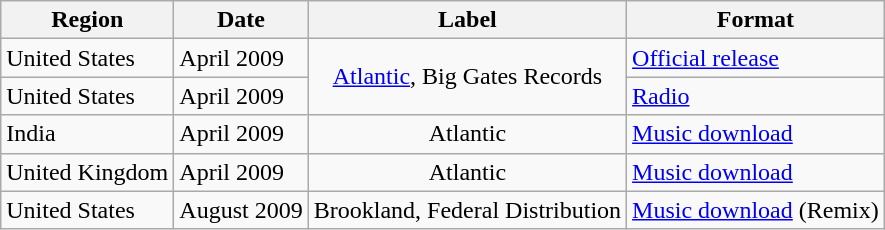<table class=wikitable>
<tr>
<th>Region</th>
<th>Date</th>
<th>Label</th>
<th>Format</th>
</tr>
<tr>
<td>United States</td>
<td>April 2009</td>
<td style="text-align:center;" rowspan="2"><a href='#'>Atlantic</a>, Big Gates Records</td>
<td><a href='#'>Official release</a></td>
</tr>
<tr>
<td>United States</td>
<td>April 2009</td>
<td><a href='#'>Radio</a></td>
</tr>
<tr>
<td>India</td>
<td>April 2009</td>
<td style="text-align:center;">Atlantic</td>
<td><a href='#'>Music download</a></td>
</tr>
<tr>
<td>United Kingdom</td>
<td>April 2009</td>
<td style="text-align:center;">Atlantic</td>
<td><a href='#'>Music download</a></td>
</tr>
<tr>
<td>United States</td>
<td>August 2009</td>
<td style="text-align:center;">Brookland, Federal Distribution</td>
<td><a href='#'>Music download</a> (Remix)</td>
</tr>
</table>
